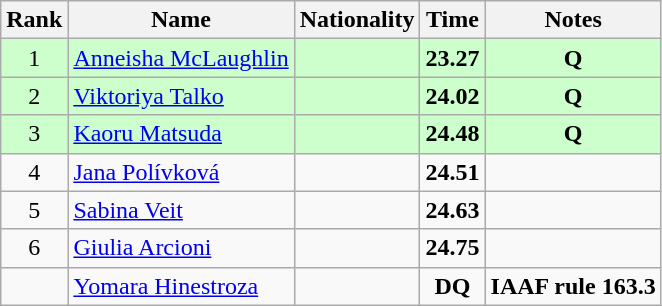<table class="wikitable sortable" style="text-align:center">
<tr>
<th>Rank</th>
<th>Name</th>
<th>Nationality</th>
<th>Time</th>
<th>Notes</th>
</tr>
<tr bgcolor=ccffcc>
<td>1</td>
<td align=left><a href='#'>Anneisha McLaughlin</a></td>
<td align=left></td>
<td><strong>23.27</strong></td>
<td><strong>Q</strong></td>
</tr>
<tr bgcolor=ccffcc>
<td>2</td>
<td align=left><a href='#'>Viktoriya Talko</a></td>
<td align=left></td>
<td><strong>24.02</strong></td>
<td><strong>Q</strong></td>
</tr>
<tr bgcolor=ccffcc>
<td>3</td>
<td align=left><a href='#'>Kaoru Matsuda</a></td>
<td align=left></td>
<td><strong>24.48</strong></td>
<td><strong>Q</strong></td>
</tr>
<tr>
<td>4</td>
<td align=left><a href='#'>Jana Polívková</a></td>
<td align=left></td>
<td><strong>24.51</strong></td>
<td></td>
</tr>
<tr>
<td>5</td>
<td align=left><a href='#'>Sabina Veit</a></td>
<td align=left></td>
<td><strong>24.63</strong></td>
<td></td>
</tr>
<tr>
<td>6</td>
<td align=left><a href='#'>Giulia Arcioni</a></td>
<td align=left></td>
<td><strong>24.75</strong></td>
<td></td>
</tr>
<tr>
<td></td>
<td align=left><a href='#'>Yomara Hinestroza</a></td>
<td align=left></td>
<td><strong>DQ</strong></td>
<td><strong>IAAF rule 163.3</strong></td>
</tr>
</table>
